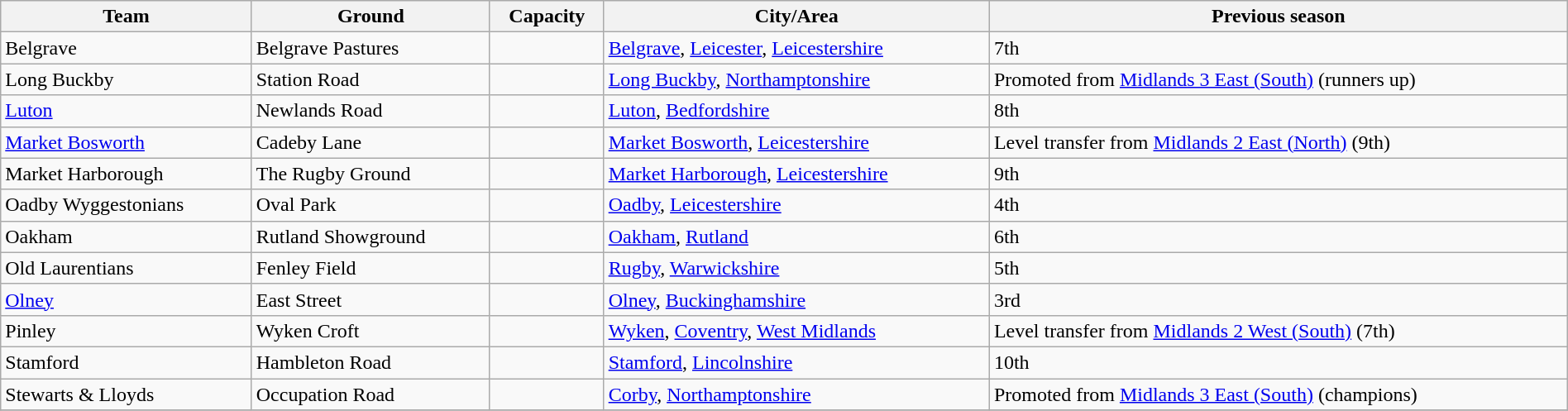<table class="wikitable sortable" width=100%>
<tr>
<th>Team</th>
<th>Ground</th>
<th>Capacity</th>
<th>City/Area</th>
<th>Previous season</th>
</tr>
<tr>
<td>Belgrave</td>
<td>Belgrave Pastures</td>
<td></td>
<td><a href='#'>Belgrave</a>, <a href='#'>Leicester</a>, <a href='#'>Leicestershire</a></td>
<td>7th</td>
</tr>
<tr>
<td>Long Buckby</td>
<td>Station Road</td>
<td></td>
<td><a href='#'>Long Buckby</a>, <a href='#'>Northamptonshire</a></td>
<td>Promoted from <a href='#'>Midlands 3 East (South)</a> (runners up)</td>
</tr>
<tr>
<td><a href='#'>Luton</a></td>
<td>Newlands Road</td>
<td></td>
<td><a href='#'>Luton</a>, <a href='#'>Bedfordshire</a></td>
<td>8th</td>
</tr>
<tr>
<td><a href='#'>Market Bosworth</a></td>
<td>Cadeby Lane</td>
<td></td>
<td><a href='#'>Market Bosworth</a>, <a href='#'>Leicestershire</a></td>
<td>Level transfer from <a href='#'>Midlands 2 East (North)</a> (9th)</td>
</tr>
<tr>
<td>Market Harborough</td>
<td>The Rugby Ground</td>
<td></td>
<td><a href='#'>Market Harborough</a>, <a href='#'>Leicestershire</a></td>
<td>9th</td>
</tr>
<tr>
<td>Oadby Wyggestonians</td>
<td>Oval Park</td>
<td></td>
<td><a href='#'>Oadby</a>, <a href='#'>Leicestershire</a></td>
<td>4th</td>
</tr>
<tr>
<td>Oakham</td>
<td>Rutland Showground</td>
<td></td>
<td><a href='#'>Oakham</a>, <a href='#'>Rutland</a></td>
<td>6th</td>
</tr>
<tr>
<td>Old Laurentians</td>
<td>Fenley Field</td>
<td></td>
<td><a href='#'>Rugby</a>, <a href='#'>Warwickshire</a></td>
<td>5th</td>
</tr>
<tr>
<td><a href='#'>Olney</a></td>
<td>East Street</td>
<td></td>
<td><a href='#'>Olney</a>, <a href='#'>Buckinghamshire</a></td>
<td>3rd</td>
</tr>
<tr>
<td>Pinley</td>
<td>Wyken Croft</td>
<td></td>
<td><a href='#'>Wyken</a>, <a href='#'>Coventry</a>, <a href='#'>West Midlands</a></td>
<td>Level transfer from <a href='#'>Midlands 2 West (South)</a> (7th)</td>
</tr>
<tr>
<td>Stamford</td>
<td>Hambleton Road</td>
<td></td>
<td><a href='#'>Stamford</a>, <a href='#'>Lincolnshire</a></td>
<td>10th</td>
</tr>
<tr>
<td>Stewarts & Lloyds</td>
<td>Occupation Road</td>
<td></td>
<td><a href='#'>Corby</a>, <a href='#'>Northamptonshire</a></td>
<td>Promoted from <a href='#'>Midlands 3 East (South)</a> (champions)</td>
</tr>
<tr>
</tr>
</table>
